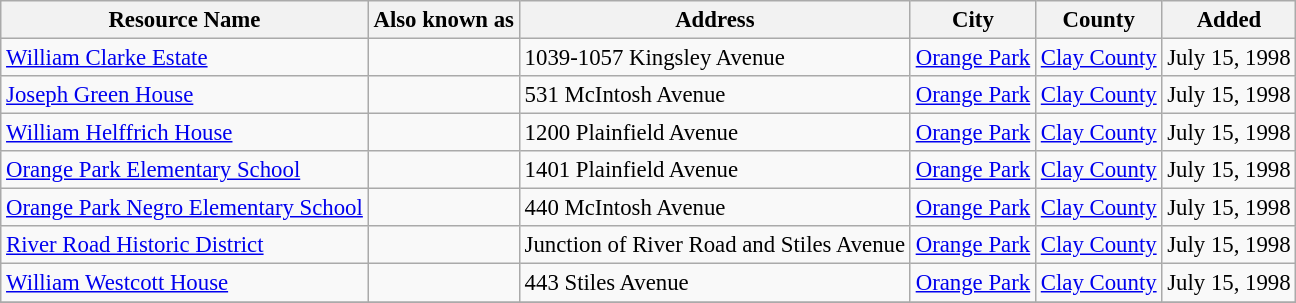<table class="wikitable" style="font-size: 95%;">
<tr>
<th>Resource Name</th>
<th>Also known as</th>
<th>Address</th>
<th>City</th>
<th>County</th>
<th>Added</th>
</tr>
<tr>
<td><a href='#'>William Clarke Estate</a></td>
<td></td>
<td>1039-1057 Kingsley Avenue</td>
<td><a href='#'>Orange Park</a></td>
<td><a href='#'>Clay County</a></td>
<td>July 15, 1998</td>
</tr>
<tr>
<td><a href='#'>Joseph Green House</a></td>
<td></td>
<td>531 McIntosh Avenue</td>
<td><a href='#'>Orange Park</a></td>
<td><a href='#'>Clay County</a></td>
<td>July 15, 1998</td>
</tr>
<tr>
<td><a href='#'>William Helffrich House</a></td>
<td></td>
<td>1200 Plainfield Avenue</td>
<td><a href='#'>Orange Park</a></td>
<td><a href='#'>Clay County</a></td>
<td>July 15, 1998</td>
</tr>
<tr>
<td><a href='#'>Orange Park Elementary School</a></td>
<td></td>
<td>1401 Plainfield Avenue</td>
<td><a href='#'>Orange Park</a></td>
<td><a href='#'>Clay County</a></td>
<td>July 15, 1998</td>
</tr>
<tr>
<td><a href='#'>Orange Park Negro Elementary School</a></td>
<td></td>
<td>440 McIntosh Avenue</td>
<td><a href='#'>Orange Park</a></td>
<td><a href='#'>Clay County</a></td>
<td>July 15, 1998</td>
</tr>
<tr>
<td><a href='#'>River Road Historic District</a></td>
<td></td>
<td>Junction of River Road and Stiles Avenue</td>
<td><a href='#'>Orange Park</a></td>
<td><a href='#'>Clay County</a></td>
<td>July 15, 1998</td>
</tr>
<tr>
<td><a href='#'>William Westcott House</a></td>
<td></td>
<td>443 Stiles Avenue</td>
<td><a href='#'>Orange Park</a></td>
<td><a href='#'>Clay County</a></td>
<td>July 15, 1998</td>
</tr>
<tr>
</tr>
</table>
